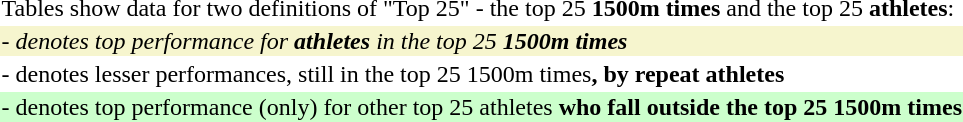<table style="wikitable">
<tr>
<td>Tables show data for two definitions of "Top 25" - the top 25 <strong>1500m times</strong> and the top 25 <strong>athletes</strong>:</td>
</tr>
<tr>
<td style="background: #f6F5CE"><em>- denotes top performance for <strong>athletes</strong> in the top 25 <strong>1500m times<strong><em></td>
</tr>
<tr>
<td></em>- denotes lesser performances, still in the top 25 </strong>1500m times<strong>, by repeat athletes<em></td>
</tr>
<tr>
<td style="background: #CCFFCC"></em>- denotes top performance (only) for other top 25 </strong>athletes<strong> who fall outside the top 25 1500m times<em></td>
</tr>
</table>
